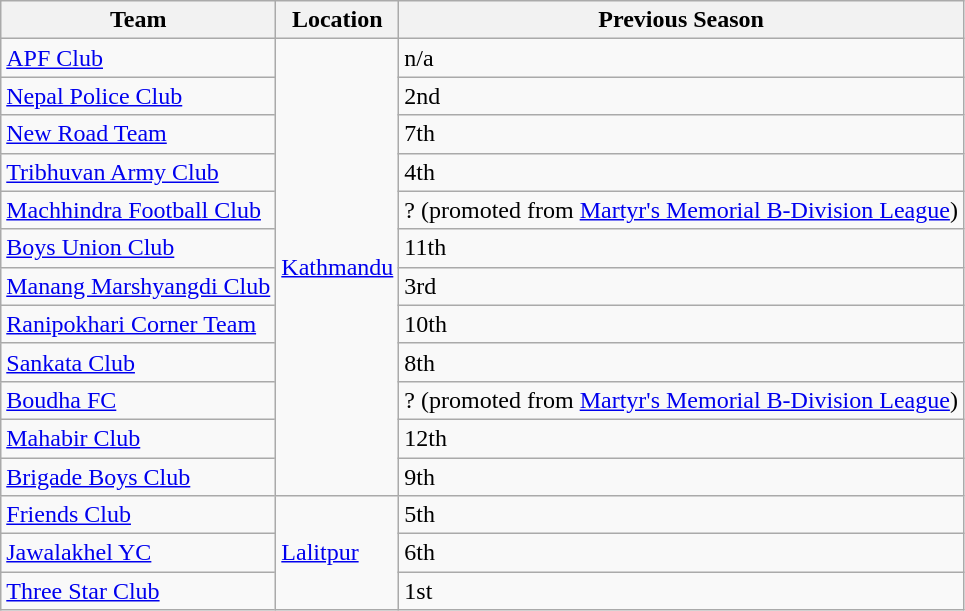<table class="wikitable sortable">
<tr>
<th>Team</th>
<th>Location</th>
<th>Previous Season</th>
</tr>
<tr>
<td><a href='#'>APF Club</a></td>
<td rowspan="12"><a href='#'>Kathmandu</a></td>
<td>n/a</td>
</tr>
<tr>
<td><a href='#'>Nepal Police Club</a></td>
<td>2nd</td>
</tr>
<tr>
<td><a href='#'>New Road Team</a></td>
<td>7th</td>
</tr>
<tr>
<td><a href='#'>Tribhuvan Army Club</a></td>
<td>4th</td>
</tr>
<tr>
<td><a href='#'>Machhindra Football Club</a></td>
<td>? (promoted from <a href='#'>Martyr's Memorial B-Division League</a>)</td>
</tr>
<tr>
<td><a href='#'>Boys Union Club</a></td>
<td>11th</td>
</tr>
<tr>
<td><a href='#'>Manang Marshyangdi Club</a></td>
<td>3rd</td>
</tr>
<tr>
<td><a href='#'>Ranipokhari Corner Team</a></td>
<td>10th</td>
</tr>
<tr>
<td><a href='#'>Sankata Club</a></td>
<td>8th</td>
</tr>
<tr>
<td><a href='#'>Boudha FC</a></td>
<td>? (promoted from <a href='#'>Martyr's Memorial B-Division League</a>)</td>
</tr>
<tr>
<td><a href='#'>Mahabir Club</a></td>
<td>12th</td>
</tr>
<tr>
<td><a href='#'>Brigade Boys Club</a></td>
<td>9th</td>
</tr>
<tr>
<td><a href='#'>Friends Club</a></td>
<td rowspan="3"><a href='#'>Lalitpur</a></td>
<td>5th</td>
</tr>
<tr>
<td><a href='#'>Jawalakhel YC</a></td>
<td>6th</td>
</tr>
<tr>
<td><a href='#'>Three Star Club</a></td>
<td>1st</td>
</tr>
</table>
